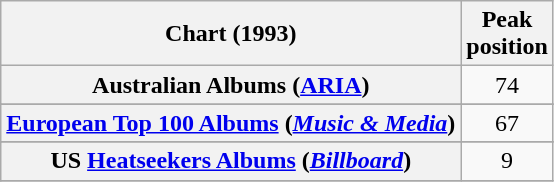<table class="wikitable sortable plainrowheaders" style="text-align:center;">
<tr>
<th scope="col">Chart (1993)</th>
<th scope="col">Peak<br>position</th>
</tr>
<tr>
<th scope="row">Australian Albums (<a href='#'>ARIA</a>)</th>
<td>74</td>
</tr>
<tr>
</tr>
<tr>
<th scope="row"><a href='#'>European Top 100 Albums</a> (<em><a href='#'>Music & Media</a></em>)</th>
<td>67</td>
</tr>
<tr>
</tr>
<tr>
</tr>
<tr>
</tr>
<tr>
</tr>
<tr>
<th scope="row">US <a href='#'>Heatseekers Albums</a> (<a href='#'><em>Billboard</em></a>)</th>
<td align="center">9</td>
</tr>
<tr>
</tr>
</table>
